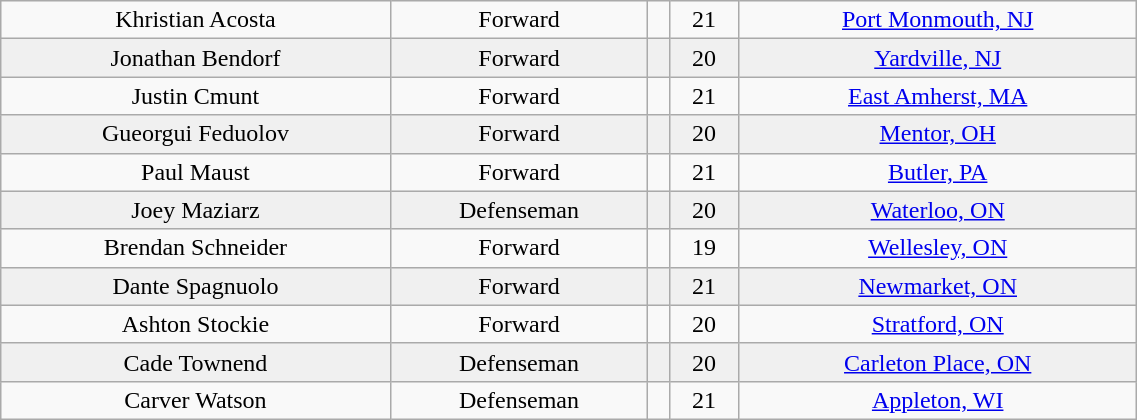<table class="wikitable" width="60%">
<tr align="center" bgcolor="">
<td>Khristian Acosta</td>
<td>Forward</td>
<td></td>
<td>21</td>
<td><a href='#'>Port Monmouth, NJ</a></td>
</tr>
<tr align="center" bgcolor="f0f0f0">
<td>Jonathan Bendorf</td>
<td>Forward</td>
<td></td>
<td>20</td>
<td><a href='#'>Yardville, NJ</a></td>
</tr>
<tr align="center" bgcolor="">
<td>Justin Cmunt</td>
<td>Forward</td>
<td></td>
<td>21</td>
<td><a href='#'>East Amherst, MA</a></td>
</tr>
<tr align="center" bgcolor="f0f0f0">
<td>Gueorgui Feduolov</td>
<td>Forward</td>
<td></td>
<td>20</td>
<td><a href='#'>Mentor, OH</a></td>
</tr>
<tr align="center" bgcolor="">
<td>Paul Maust</td>
<td>Forward</td>
<td></td>
<td>21</td>
<td><a href='#'>Butler, PA</a></td>
</tr>
<tr align="center" bgcolor="f0f0f0">
<td>Joey Maziarz</td>
<td>Defenseman</td>
<td></td>
<td>20</td>
<td><a href='#'>Waterloo, ON</a></td>
</tr>
<tr align="center" bgcolor="">
<td>Brendan Schneider</td>
<td>Forward</td>
<td></td>
<td>19</td>
<td><a href='#'>Wellesley, ON</a></td>
</tr>
<tr align="center" bgcolor="f0f0f0">
<td>Dante Spagnuolo</td>
<td>Forward</td>
<td></td>
<td>21</td>
<td><a href='#'>Newmarket, ON</a></td>
</tr>
<tr align="center" bgcolor="">
<td>Ashton Stockie</td>
<td>Forward</td>
<td></td>
<td>20</td>
<td><a href='#'>Stratford, ON</a></td>
</tr>
<tr align="center" bgcolor="f0f0f0">
<td>Cade Townend</td>
<td>Defenseman</td>
<td></td>
<td>20</td>
<td><a href='#'>Carleton Place, ON</a></td>
</tr>
<tr align="center" bgcolor="">
<td>Carver Watson</td>
<td>Defenseman</td>
<td></td>
<td>21</td>
<td><a href='#'>Appleton, WI</a></td>
</tr>
</table>
